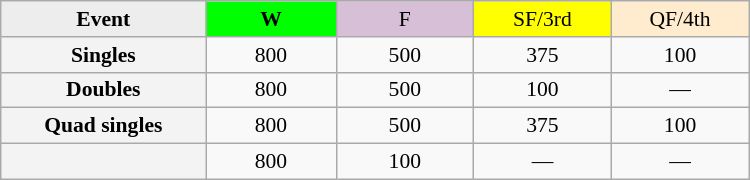<table class=wikitable style=font-size:90%;text-align:center>
<tr>
<td style="width:130px; background:#ededed;"><strong>Event</strong></td>
<td style="width:80px; background:lime;"><strong>W</strong></td>
<td style="width:85px; background:thistle;">F</td>
<td style="width:85px; background:#ff0;">SF/3rd</td>
<td style="width:85px; background:#ffebcd;">QF/4th</td>
</tr>
<tr>
<th style="background:#f3f3f3;">Singles</th>
<td>800</td>
<td>500</td>
<td>375</td>
<td>100</td>
</tr>
<tr>
<th style="background:#f3f3f3;">Doubles</th>
<td>800</td>
<td>500</td>
<td>100</td>
<td>—</td>
</tr>
<tr>
<th style="background:#f3f3f3;">Quad singles</th>
<td>800</td>
<td>500</td>
<td>375</td>
<td>100</td>
</tr>
<tr>
<th style="background:#f3f3f3;"></th>
<td>800</td>
<td>100</td>
<td>—</td>
<td>—</td>
</tr>
</table>
